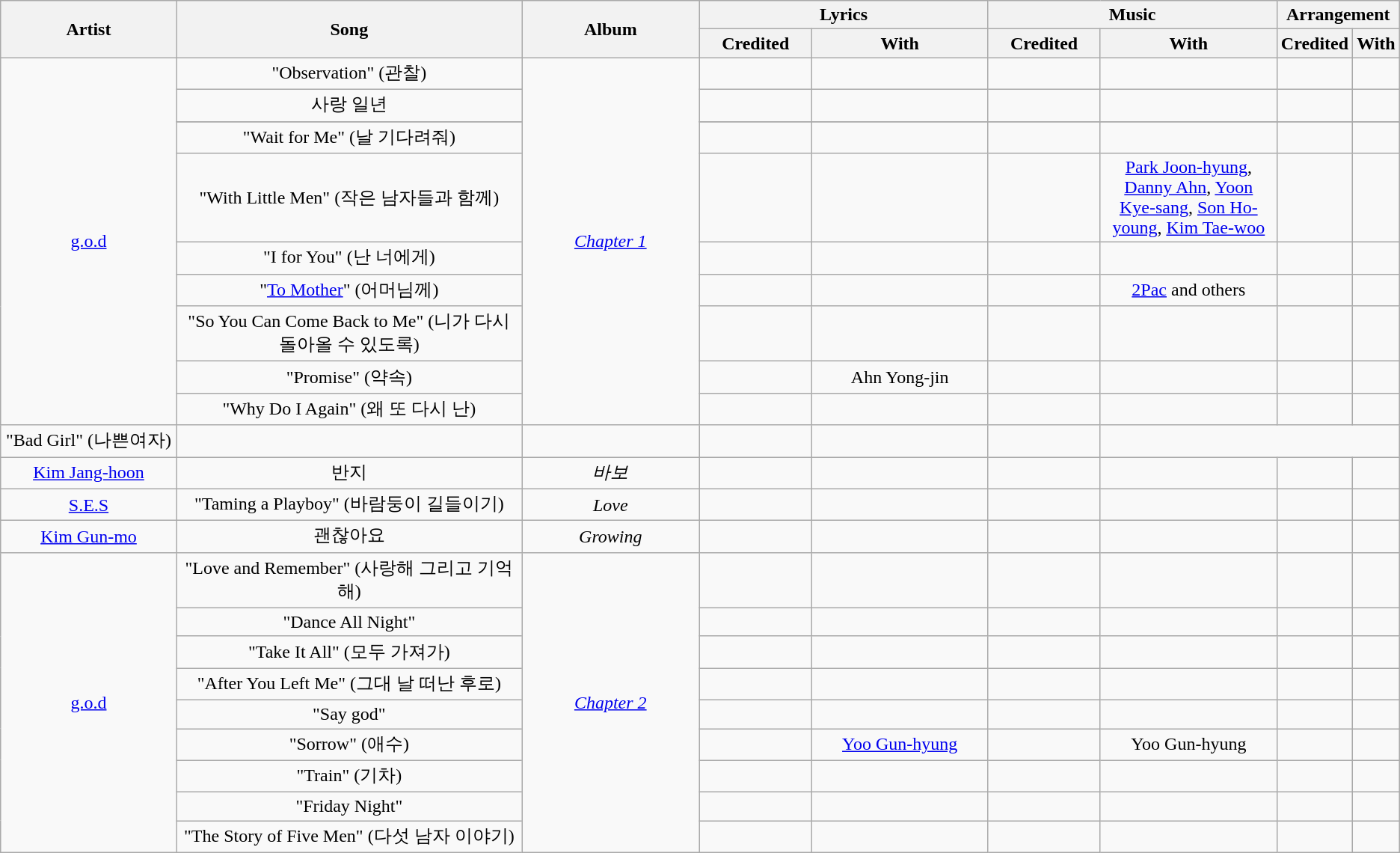<table class="wikitable" style="text-align:center;">
<tr>
<th rowspan="2" style="width:10em;">Artist</th>
<th rowspan="2" style="width:20em;">Song</th>
<th rowspan="2" style="width:10em;">Album</th>
<th colspan="2" style="width:16em;">Lyrics</th>
<th colspan="2" style="width:16em;">Music</th>
<th colspan="2">Arrangement</th>
</tr>
<tr>
<th style="width:6em;">Credited</th>
<th style="width:10em;">With</th>
<th style="width:6em;">Credited</th>
<th style="width:10em;">With</th>
<th>Credited</th>
<th>With</th>
</tr>
<tr>
<td rowspan="10"><a href='#'>g.o.d</a></td>
<td>"Observation" (관찰)</td>
<td rowspan="10"><em><a href='#'>Chapter 1</a></em></td>
<td></td>
<td></td>
<td></td>
<td></td>
<td></td>
<td></td>
</tr>
<tr>
<td>사랑 일년</td>
<td></td>
<td></td>
<td></td>
<td></td>
<td></td>
<td></td>
</tr>
<tr>
</tr>
<tr>
<td>"Wait for Me" (날 기다려줘)</td>
<td></td>
<td></td>
<td></td>
<td></td>
<td></td>
<td></td>
</tr>
<tr>
<td>"With Little Men" (작은 남자들과 함께)</td>
<td></td>
<td></td>
<td></td>
<td><a href='#'>Park Joon-hyung</a>, <a href='#'>Danny Ahn</a>, <a href='#'>Yoon Kye-sang</a>, <a href='#'>Son Ho-young</a>, <a href='#'>Kim Tae-woo</a></td>
<td></td>
<td></td>
</tr>
<tr>
<td>"I for You" (난 너에게)</td>
<td></td>
<td></td>
<td></td>
<td></td>
<td></td>
<td></td>
</tr>
<tr>
<td>"<a href='#'>To Mother</a>" (어머님께)</td>
<td></td>
<td></td>
<td></td>
<td><a href='#'>2Pac</a> and others</td>
<td></td>
<td></td>
</tr>
<tr>
<td>"So You Can Come Back to Me" (니가 다시 돌아올 수 있도록)</td>
<td></td>
<td></td>
<td></td>
<td></td>
<td></td>
<td></td>
</tr>
<tr>
<td>"Promise" (약속)</td>
<td></td>
<td>Ahn Yong-jin</td>
<td></td>
<td></td>
<td></td>
<td></td>
</tr>
<tr>
<td>"Why Do I Again" (왜 또 다시 난)</td>
<td></td>
<td></td>
<td></td>
<td></td>
<td></td>
<td></td>
</tr>
<tr>
<td>"Bad Girl" (나쁜여자)</td>
<td></td>
<td></td>
<td></td>
<td></td>
<td></td>
</tr>
<tr>
<td><a href='#'>Kim Jang-hoon</a></td>
<td>반지</td>
<td><em>바보</em></td>
<td></td>
<td></td>
<td></td>
<td></td>
<td></td>
<td></td>
</tr>
<tr>
<td><a href='#'>S.E.S</a></td>
<td>"Taming a Playboy" (바람둥이 길들이기)</td>
<td><em>Love</em></td>
<td></td>
<td></td>
<td></td>
<td></td>
<td></td>
<td></td>
</tr>
<tr>
<td><a href='#'>Kim Gun-mo</a></td>
<td>괜찮아요</td>
<td><em>Growing</em></td>
<td></td>
<td></td>
<td></td>
<td></td>
<td></td>
<td></td>
</tr>
<tr>
<td rowspan="9"><a href='#'>g.o.d</a></td>
<td>"Love and Remember" (사랑해 그리고 기억해)</td>
<td rowspan="9"><em><a href='#'>Chapter 2</a></em></td>
<td></td>
<td></td>
<td></td>
<td></td>
<td></td>
<td></td>
</tr>
<tr>
<td>"Dance All Night"</td>
<td></td>
<td></td>
<td></td>
<td></td>
<td></td>
<td></td>
</tr>
<tr>
<td>"Take It All" (모두 가져가)</td>
<td></td>
<td></td>
<td></td>
<td></td>
<td></td>
<td></td>
</tr>
<tr>
<td>"After You Left Me" (그대 날 떠난 후로)</td>
<td></td>
<td></td>
<td></td>
<td></td>
<td></td>
<td></td>
</tr>
<tr>
<td>"Say god"</td>
<td></td>
<td></td>
<td></td>
<td></td>
<td></td>
<td></td>
</tr>
<tr>
<td>"Sorrow" (애수)</td>
<td></td>
<td><a href='#'>Yoo Gun-hyung</a></td>
<td></td>
<td>Yoo Gun-hyung</td>
<td></td>
<td></td>
</tr>
<tr>
<td>"Train" (기차)</td>
<td></td>
<td></td>
<td></td>
<td></td>
<td></td>
<td></td>
</tr>
<tr>
<td>"Friday Night"</td>
<td></td>
<td></td>
<td></td>
<td></td>
<td></td>
<td></td>
</tr>
<tr>
<td>"The Story of Five Men" (다섯 남자 이야기)</td>
<td></td>
<td></td>
<td></td>
<td></td>
<td></td>
<td></td>
</tr>
</table>
